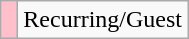<table class="wikitable">
<tr>
<td style="background: pink"> </td>
<td>Recurring/Guest</td>
</tr>
</table>
